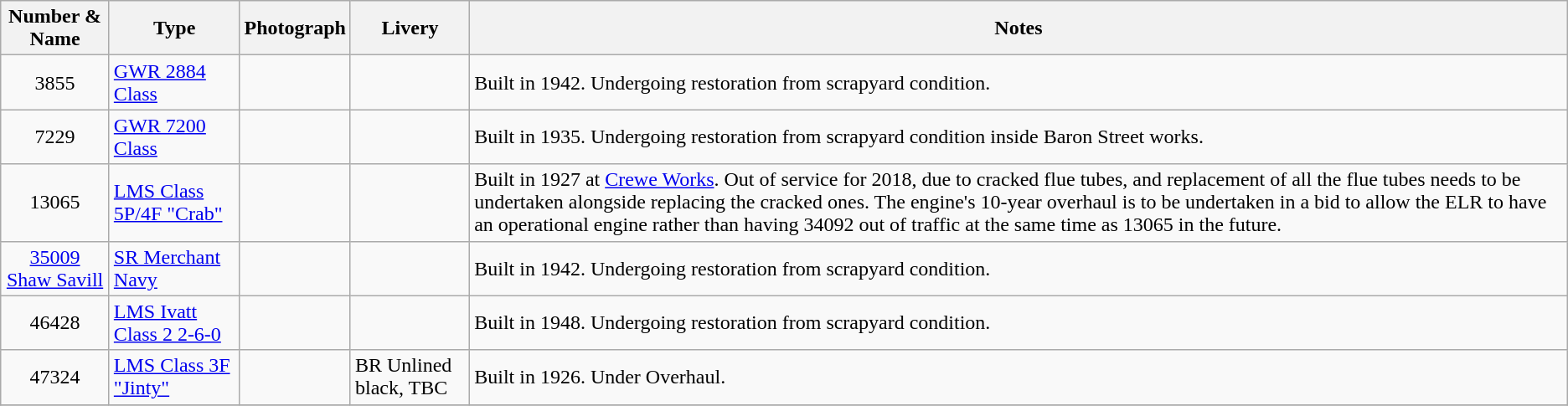<table class="wikitable">
<tr>
<th>Number & Name</th>
<th>Type</th>
<th>Photograph</th>
<th>Livery</th>
<th>Notes</th>
</tr>
<tr>
<td align="center">3855</td>
<td><a href='#'>GWR 2884 Class</a> </td>
<td></td>
<td></td>
<td>Built in 1942. Undergoing restoration from scrapyard condition.</td>
</tr>
<tr>
<td align="center">7229</td>
<td><a href='#'>GWR 7200 Class</a> </td>
<td></td>
<td></td>
<td>Built in 1935. Undergoing restoration from scrapyard condition inside Baron Street works.</td>
</tr>
<tr>
<td align="center">13065</td>
<td><a href='#'>LMS Class 5P/4F "Crab"</a> </td>
<td></td>
<td></td>
<td>Built in 1927 at <a href='#'>Crewe Works</a>. Out of service for 2018, due to cracked flue tubes, and replacement of all the flue tubes needs to be undertaken alongside replacing the cracked ones. The engine's 10-year overhaul is to be undertaken in a bid to allow the ELR to have an operational engine rather than having 34092 out of traffic at the same time as 13065 in the future.</td>
</tr>
<tr>
<td align="center"><a href='#'>35009 Shaw Savill</a></td>
<td><a href='#'>SR Merchant Navy</a> </td>
<td></td>
<td></td>
<td>Built in 1942. Undergoing restoration from scrapyard condition.</td>
</tr>
<tr>
<td align="center">46428</td>
<td><a href='#'>LMS Ivatt Class 2 2-6-0</a></td>
<td></td>
<td></td>
<td>Built in 1948. Undergoing restoration from scrapyard condition.</td>
</tr>
<tr>
<td align="center">47324</td>
<td><a href='#'>LMS Class 3F "Jinty"</a> </td>
<td></td>
<td>BR Unlined black, TBC</td>
<td>Built in 1926. Under Overhaul.</td>
</tr>
<tr>
</tr>
</table>
